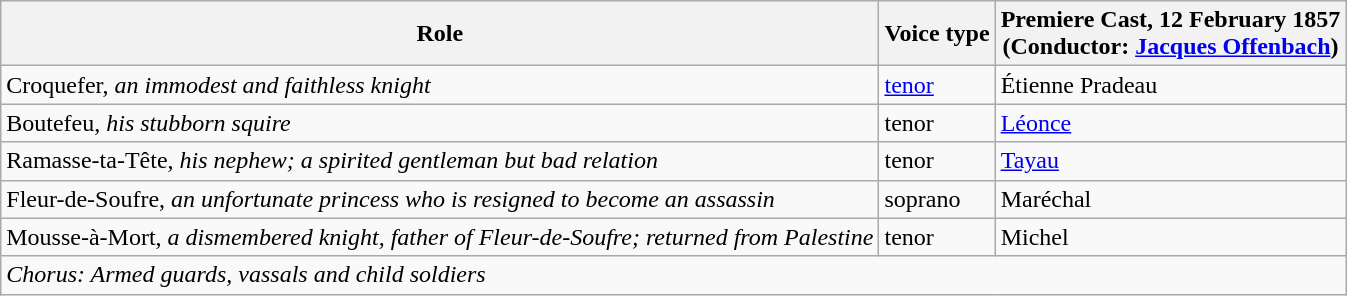<table class="wikitable">
<tr>
<th>Role</th>
<th>Voice type</th>
<th>Premiere Cast, 12 February 1857<br>(Conductor: <a href='#'>Jacques Offenbach</a>)</th>
</tr>
<tr>
<td>Croquefer, <em>an immodest and faithless knight</em></td>
<td><a href='#'>tenor</a></td>
<td>Étienne Pradeau</td>
</tr>
<tr>
<td>Boutefeu, <em>his stubborn squire</em></td>
<td>tenor</td>
<td><a href='#'>Léonce</a></td>
</tr>
<tr>
<td>Ramasse-ta-Tête, <em>his nephew; a spirited gentleman but bad relation</em></td>
<td>tenor</td>
<td><a href='#'>Tayau</a></td>
</tr>
<tr>
<td>Fleur-de-Soufre, <em>an unfortunate princess who is resigned to become an assassin</em></td>
<td>soprano</td>
<td>Maréchal</td>
</tr>
<tr>
<td>Mousse-à-Mort, <em>a dismembered knight, father of Fleur-de-Soufre; returned from Palestine</em></td>
<td>tenor</td>
<td>Michel</td>
</tr>
<tr>
<td colspan="3"><em>Chorus: Armed guards, vassals and child soldiers</em></td>
</tr>
</table>
